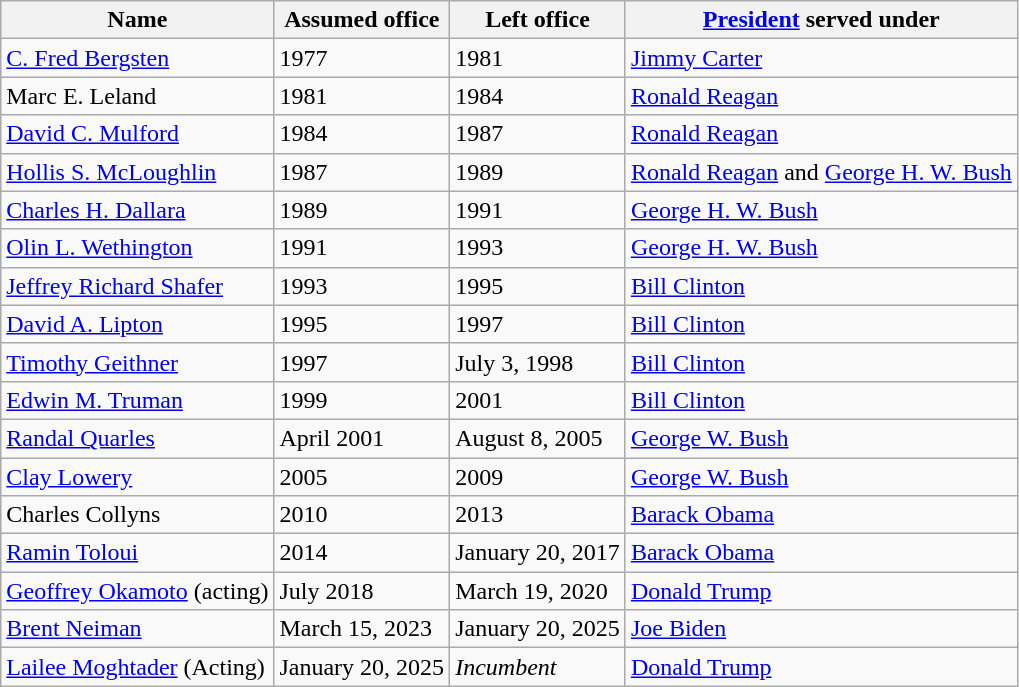<table class="wikitable">
<tr>
<th>Name</th>
<th>Assumed office</th>
<th>Left office</th>
<th><a href='#'>President</a> served under</th>
</tr>
<tr>
<td><a href='#'>C. Fred Bergsten</a></td>
<td>1977</td>
<td>1981</td>
<td><a href='#'>Jimmy Carter</a></td>
</tr>
<tr>
<td>Marc E. Leland</td>
<td>1981</td>
<td>1984</td>
<td><a href='#'>Ronald Reagan</a></td>
</tr>
<tr>
<td><a href='#'>David C. Mulford</a></td>
<td>1984</td>
<td>1987</td>
<td><a href='#'>Ronald Reagan</a></td>
</tr>
<tr>
<td><a href='#'>Hollis S. McLoughlin</a></td>
<td>1987</td>
<td>1989</td>
<td><a href='#'>Ronald Reagan</a> and <a href='#'>George H. W. Bush</a></td>
</tr>
<tr>
<td><a href='#'>Charles H. Dallara</a></td>
<td>1989</td>
<td>1991</td>
<td><a href='#'>George H. W. Bush</a></td>
</tr>
<tr>
<td><a href='#'>Olin L. Wethington</a></td>
<td>1991</td>
<td>1993</td>
<td><a href='#'>George H. W. Bush</a></td>
</tr>
<tr>
<td><a href='#'>Jeffrey Richard Shafer</a></td>
<td>1993</td>
<td>1995</td>
<td><a href='#'>Bill Clinton</a></td>
</tr>
<tr>
<td><a href='#'>David A. Lipton</a></td>
<td>1995</td>
<td>1997</td>
<td><a href='#'>Bill Clinton</a></td>
</tr>
<tr>
<td><a href='#'>Timothy Geithner</a></td>
<td>1997</td>
<td>July 3, 1998</td>
<td><a href='#'>Bill Clinton</a></td>
</tr>
<tr>
<td><a href='#'>Edwin M. Truman</a></td>
<td>1999</td>
<td>2001</td>
<td><a href='#'>Bill Clinton</a></td>
</tr>
<tr>
<td><a href='#'>Randal Quarles</a></td>
<td>April 2001</td>
<td>August 8, 2005</td>
<td><a href='#'>George W. Bush</a></td>
</tr>
<tr>
<td><a href='#'>Clay Lowery</a></td>
<td>2005</td>
<td>2009</td>
<td><a href='#'>George W. Bush</a></td>
</tr>
<tr>
<td>Charles Collyns</td>
<td>2010</td>
<td>2013</td>
<td><a href='#'>Barack Obama</a></td>
</tr>
<tr>
<td><a href='#'>Ramin Toloui</a></td>
<td>2014</td>
<td>January 20, 2017</td>
<td><a href='#'>Barack Obama</a></td>
</tr>
<tr>
<td><a href='#'>Geoffrey Okamoto</a> (acting)</td>
<td>July 2018</td>
<td>March 19, 2020</td>
<td><a href='#'>Donald Trump</a></td>
</tr>
<tr>
<td><a href='#'>Brent Neiman</a></td>
<td>March 15, 2023</td>
<td>January 20, 2025</td>
<td><a href='#'>Joe Biden</a></td>
</tr>
<tr>
<td><a href='#'>Lailee Moghtader</a> (Acting)</td>
<td>January 20, 2025</td>
<td><em>Incumbent</em></td>
<td><a href='#'>Donald Trump</a></td>
</tr>
</table>
